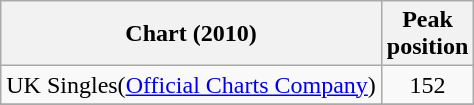<table class="wikitable sortable">
<tr>
<th>Chart (2010)</th>
<th>Peak<br>position</th>
</tr>
<tr>
<td scope="row">UK Singles(<a href='#'>Official Charts Company</a>)</td>
<td align="center">152</td>
</tr>
<tr>
</tr>
</table>
